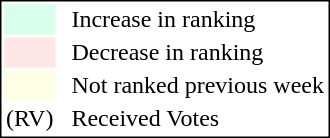<table style="border:1px solid black;">
<tr>
<td style="background:#D8FFEB; width:20px;"></td>
<td> </td>
<td>Increase in ranking</td>
</tr>
<tr>
<td style="background:#FFE6E6; width:20px;"></td>
<td> </td>
<td>Decrease in ranking</td>
</tr>
<tr>
<td style="background:#FFFFE6; width:20px;"></td>
<td> </td>
<td>Not ranked previous week</td>
</tr>
<tr>
<td>(RV)</td>
<td> </td>
<td>Received Votes</td>
</tr>
</table>
